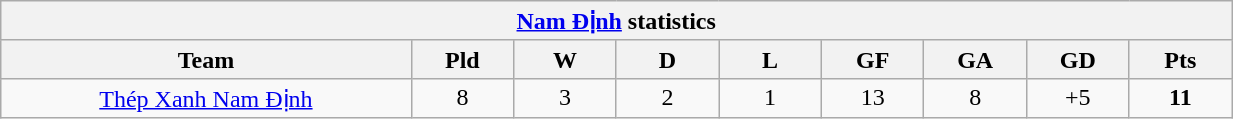<table width=65% class="wikitable" style="text-align:">
<tr>
<th colspan=9><a href='#'>Nam Định</a> statistics</th>
</tr>
<tr>
<th width=20%>Team</th>
<th width=5%>Pld</th>
<th width=5%>W</th>
<th width=5%>D</th>
<th width=5%>L</th>
<th width=5%>GF</th>
<th width=5%>GA</th>
<th width=5%>GD</th>
<th width=5%>Pts</th>
</tr>
<tr style="text-align:center;">
<td> <a href='#'>Thép Xanh Nam Định</a></td>
<td>8</td>
<td>3</td>
<td>2</td>
<td>1</td>
<td>13</td>
<td>8</td>
<td>+5</td>
<td><strong>11</strong></td>
</tr>
</table>
